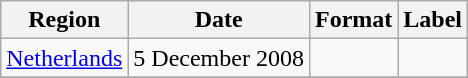<table class=wikitable>
<tr>
<th>Region</th>
<th>Date</th>
<th>Format</th>
<th>Label</th>
</tr>
<tr>
<td><a href='#'>Netherlands</a></td>
<td>5 December 2008</td>
<td></td>
<td></td>
</tr>
<tr>
</tr>
</table>
